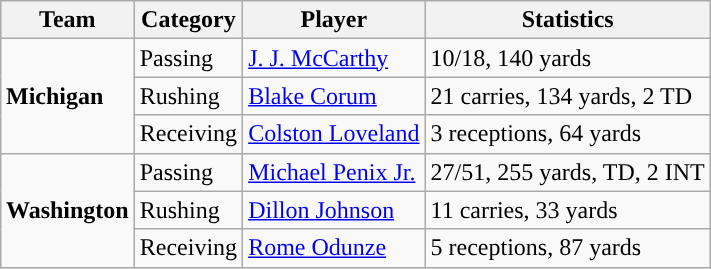<table class="wikitable" style="float: right;">
<tr>
<th>Team</th>
<th>Category</th>
<th>Player</th>
<th>Statistics</th>
</tr>
<tr>
<td rowspan=3><strong>Michigan</strong></td>
<td>Passing</td>
<td><a href='#'>J. J. McCarthy</a></td>
<td>10/18, 140 yards</td>
</tr>
<tr>
<td>Rushing</td>
<td><a href='#'>Blake Corum</a></td>
<td>21 carries, 134 yards, 2 TD</td>
</tr>
<tr>
<td>Receiving</td>
<td><a href='#'>Colston Loveland</a></td>
<td>3 receptions, 64 yards</td>
</tr>
<tr>
<td rowspan=3><strong>Washington</strong></td>
<td>Passing</td>
<td><a href='#'>Michael Penix Jr.</a></td>
<td>27/51, 255 yards, TD, 2 INT</td>
</tr>
<tr>
<td>Rushing</td>
<td><a href='#'>Dillon Johnson</a></td>
<td>11 carries, 33 yards</td>
</tr>
<tr>
<td>Receiving</td>
<td><a href='#'>Rome Odunze</a></td>
<td>5 receptions, 87 yards</td>
</tr>
</table>
